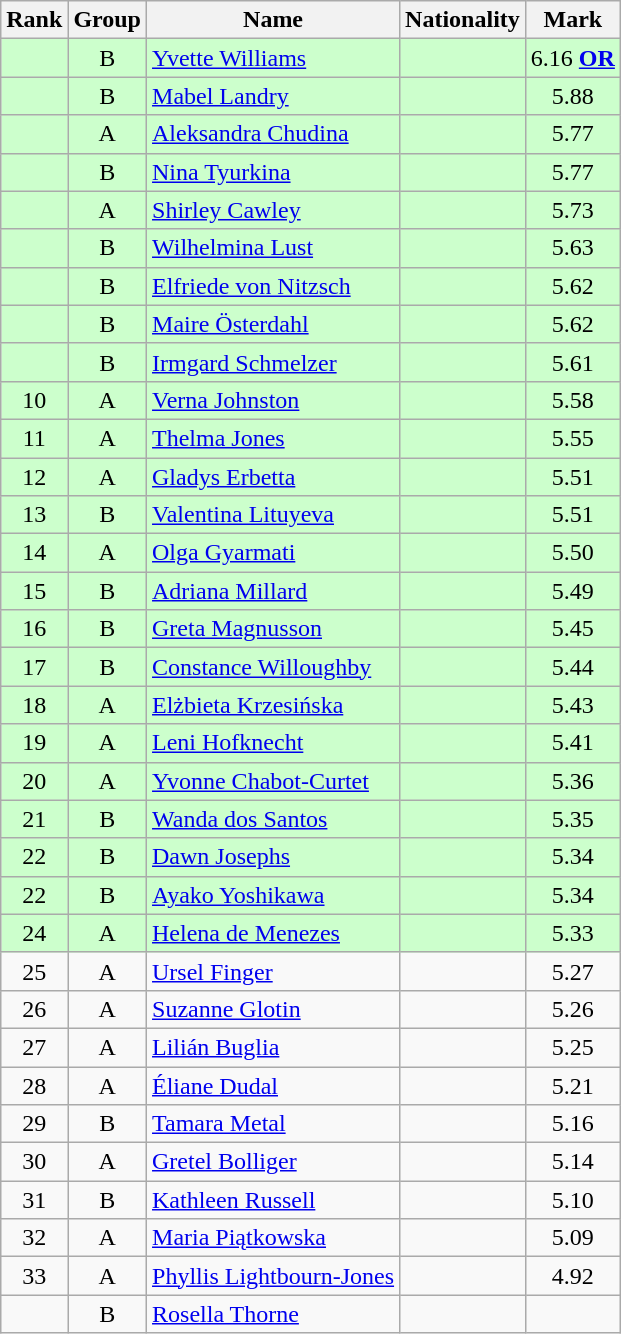<table class="wikitable sortable" style="text-align:center">
<tr>
<th>Rank</th>
<th>Group</th>
<th>Name</th>
<th>Nationality</th>
<th>Mark</th>
</tr>
<tr bgcolor=ccffcc>
<td></td>
<td>B</td>
<td align=left><a href='#'>Yvette Williams</a></td>
<td align=left></td>
<td>6.16 <strong><a href='#'>OR</a></strong></td>
</tr>
<tr bgcolor=ccffcc>
<td></td>
<td>B</td>
<td align=left><a href='#'>Mabel Landry</a></td>
<td align=left></td>
<td>5.88</td>
</tr>
<tr bgcolor=ccffcc>
<td></td>
<td>A</td>
<td align=left><a href='#'>Aleksandra Chudina</a></td>
<td align=left></td>
<td>5.77</td>
</tr>
<tr bgcolor=ccffcc>
<td></td>
<td>B</td>
<td align=left><a href='#'>Nina Tyurkina</a></td>
<td align=left></td>
<td>5.77</td>
</tr>
<tr bgcolor=ccffcc>
<td></td>
<td>A</td>
<td align=left><a href='#'>Shirley Cawley</a></td>
<td align=left></td>
<td>5.73</td>
</tr>
<tr bgcolor=ccffcc>
<td></td>
<td>B</td>
<td align=left><a href='#'>Wilhelmina Lust</a></td>
<td align=left></td>
<td>5.63</td>
</tr>
<tr bgcolor=ccffcc>
<td></td>
<td>B</td>
<td align=left><a href='#'>Elfriede von Nitzsch</a></td>
<td align=left></td>
<td>5.62</td>
</tr>
<tr bgcolor=ccffcc>
<td></td>
<td>B</td>
<td align=left><a href='#'>Maire Österdahl</a></td>
<td align=left></td>
<td>5.62</td>
</tr>
<tr bgcolor=ccffcc>
<td></td>
<td>B</td>
<td align=left><a href='#'>Irmgard Schmelzer</a></td>
<td align=left></td>
<td>5.61</td>
</tr>
<tr bgcolor=ccffcc>
<td>10</td>
<td>A</td>
<td align=left><a href='#'>Verna Johnston</a></td>
<td align=left></td>
<td>5.58</td>
</tr>
<tr bgcolor=ccffcc>
<td>11</td>
<td>A</td>
<td align=left><a href='#'>Thelma Jones</a></td>
<td align=left></td>
<td>5.55</td>
</tr>
<tr bgcolor=ccffcc>
<td>12</td>
<td>A</td>
<td align=left><a href='#'>Gladys Erbetta</a></td>
<td align=left></td>
<td>5.51</td>
</tr>
<tr bgcolor=ccffcc>
<td>13</td>
<td>B</td>
<td align=left><a href='#'>Valentina Lituyeva</a></td>
<td align=left></td>
<td>5.51</td>
</tr>
<tr bgcolor=ccffcc>
<td>14</td>
<td>A</td>
<td align=left><a href='#'>Olga Gyarmati</a></td>
<td align=left></td>
<td>5.50</td>
</tr>
<tr bgcolor=ccffcc>
<td>15</td>
<td>B</td>
<td align=left><a href='#'>Adriana Millard</a></td>
<td align=left></td>
<td>5.49</td>
</tr>
<tr bgcolor=ccffcc>
<td>16</td>
<td>B</td>
<td align=left><a href='#'>Greta Magnusson</a></td>
<td align=left></td>
<td>5.45</td>
</tr>
<tr bgcolor=ccffcc>
<td>17</td>
<td>B</td>
<td align=left><a href='#'>Constance Willoughby</a></td>
<td align=left></td>
<td>5.44</td>
</tr>
<tr bgcolor=ccffcc>
<td>18</td>
<td>A</td>
<td align=left><a href='#'>Elżbieta Krzesińska</a></td>
<td align=left></td>
<td>5.43</td>
</tr>
<tr bgcolor=ccffcc>
<td>19</td>
<td>A</td>
<td align=left><a href='#'>Leni Hofknecht</a></td>
<td align=left></td>
<td>5.41</td>
</tr>
<tr bgcolor=ccffcc>
<td>20</td>
<td>A</td>
<td align=left><a href='#'>Yvonne Chabot-Curtet</a></td>
<td align=left></td>
<td>5.36</td>
</tr>
<tr bgcolor=ccffcc>
<td>21</td>
<td>B</td>
<td align=left><a href='#'>Wanda dos Santos</a></td>
<td align=left></td>
<td>5.35</td>
</tr>
<tr bgcolor=ccffcc>
<td>22</td>
<td>B</td>
<td align=left><a href='#'>Dawn Josephs</a></td>
<td align=left></td>
<td>5.34</td>
</tr>
<tr bgcolor=ccffcc>
<td>22</td>
<td>B</td>
<td align=left><a href='#'>Ayako Yoshikawa</a></td>
<td align=left></td>
<td>5.34</td>
</tr>
<tr bgcolor=ccffcc>
<td>24</td>
<td>A</td>
<td align=left><a href='#'>Helena de Menezes</a></td>
<td align=left></td>
<td>5.33</td>
</tr>
<tr>
<td>25</td>
<td>A</td>
<td align=left><a href='#'>Ursel Finger</a></td>
<td align=left></td>
<td>5.27</td>
</tr>
<tr>
<td>26</td>
<td>A</td>
<td align=left><a href='#'>Suzanne Glotin</a></td>
<td align=left></td>
<td>5.26</td>
</tr>
<tr>
<td>27</td>
<td>A</td>
<td align=left><a href='#'>Lilián Buglia</a></td>
<td align=left></td>
<td>5.25</td>
</tr>
<tr>
<td>28</td>
<td>A</td>
<td align=left><a href='#'>Éliane Dudal</a></td>
<td align=left></td>
<td>5.21</td>
</tr>
<tr>
<td>29</td>
<td>B</td>
<td align=left><a href='#'>Tamara Metal</a></td>
<td align=left></td>
<td>5.16</td>
</tr>
<tr>
<td>30</td>
<td>A</td>
<td align=left><a href='#'>Gretel Bolliger</a></td>
<td align=left></td>
<td>5.14</td>
</tr>
<tr>
<td>31</td>
<td>B</td>
<td align=left><a href='#'>Kathleen Russell</a></td>
<td align=left></td>
<td>5.10</td>
</tr>
<tr>
<td>32</td>
<td>A</td>
<td align=left><a href='#'>Maria Piątkowska</a></td>
<td align=left></td>
<td>5.09</td>
</tr>
<tr>
<td>33</td>
<td>A</td>
<td align=left><a href='#'>Phyllis Lightbourn-Jones</a></td>
<td align=left></td>
<td>4.92</td>
</tr>
<tr>
<td></td>
<td>B</td>
<td align=left><a href='#'>Rosella Thorne</a></td>
<td align=left></td>
<td><br></td>
</tr>
</table>
